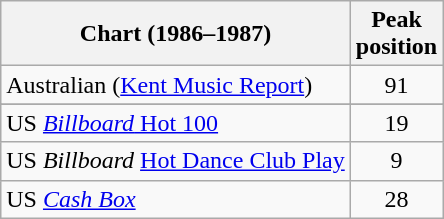<table class="wikitable sortable">
<tr>
<th>Chart (1986–1987)</th>
<th>Peak<br>position</th>
</tr>
<tr>
<td>Australian (<a href='#'>Kent Music Report</a>)</td>
<td align="center">91</td>
</tr>
<tr>
</tr>
<tr>
</tr>
<tr>
</tr>
<tr>
</tr>
<tr>
</tr>
<tr>
<td>US <a href='#'><em>Billboard</em> Hot 100</a></td>
<td align="center">19</td>
</tr>
<tr>
<td>US <em>Billboard</em> <a href='#'>Hot Dance Club Play</a></td>
<td align="center">9</td>
</tr>
<tr>
<td>US <em><a href='#'>Cash Box</a></em></td>
<td align="center">28</td>
</tr>
</table>
